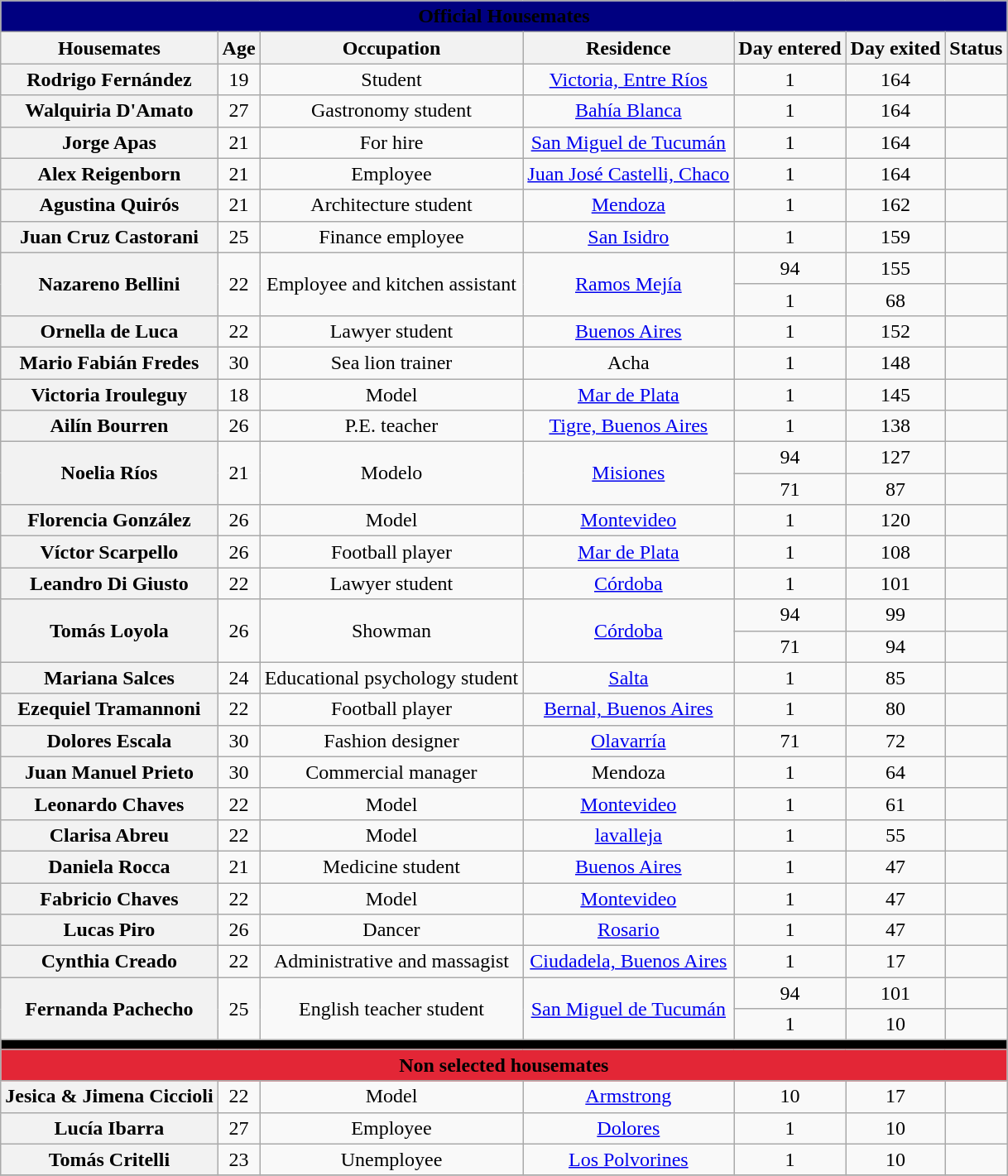<table class="wikitable sortable" style="text-align:center">
<tr>
<td colspan="7" bgcolor="navy"><span><strong>Official Housemates</strong></span></td>
</tr>
<tr>
<th>Housemates</th>
<th>Age</th>
<th>Occupation</th>
<th>Residence</th>
<th>Day entered</th>
<th>Day exited</th>
<th>Status</th>
</tr>
<tr>
<th>Rodrigo Fernández</th>
<td>19</td>
<td>Student</td>
<td><a href='#'>Victoria, Entre Ríos</a></td>
<td>1</td>
<td>164</td>
<td></td>
</tr>
<tr>
<th>Walquiria D'Amato</th>
<td>27</td>
<td>Gastronomy student</td>
<td><a href='#'>Bahía Blanca</a></td>
<td>1</td>
<td>164</td>
<td></td>
</tr>
<tr>
<th>Jorge Apas</th>
<td>21</td>
<td>For hire</td>
<td><a href='#'>San Miguel de Tucumán</a></td>
<td>1</td>
<td>164</td>
<td></td>
</tr>
<tr>
<th>Alex Reigenborn</th>
<td>21</td>
<td>Employee</td>
<td><a href='#'>Juan José Castelli, Chaco</a></td>
<td>1</td>
<td>164</td>
<td></td>
</tr>
<tr>
<th>Agustina Quirós</th>
<td>21</td>
<td>Architecture student</td>
<td><a href='#'>Mendoza</a></td>
<td>1</td>
<td>162</td>
<td></td>
</tr>
<tr>
<th>Juan Cruz Castorani</th>
<td>25</td>
<td>Finance employee</td>
<td><a href='#'>San Isidro</a></td>
<td>1</td>
<td>159</td>
<td></td>
</tr>
<tr>
<th rowspan="2">Nazareno Bellini</th>
<td rowspan="2">22</td>
<td rowspan="2">Employee and kitchen assistant</td>
<td rowspan="2"><a href='#'>Ramos Mejía</a></td>
<td>94</td>
<td>155</td>
<td></td>
</tr>
<tr>
<td>1</td>
<td>68</td>
<td></td>
</tr>
<tr>
<th>Ornella de Luca</th>
<td>22</td>
<td>Lawyer student</td>
<td><a href='#'>Buenos Aires</a></td>
<td>1</td>
<td>152</td>
<td></td>
</tr>
<tr>
<th>Mario Fabián Fredes</th>
<td>30</td>
<td>Sea lion trainer</td>
<td>Acha</td>
<td>1</td>
<td>148</td>
<td></td>
</tr>
<tr>
<th>Victoria Irouleguy</th>
<td>18</td>
<td>Model</td>
<td><a href='#'>Mar de Plata</a></td>
<td>1</td>
<td>145</td>
<td></td>
</tr>
<tr>
<th>Ailín Bourren</th>
<td>26</td>
<td>P.E. teacher</td>
<td><a href='#'>Tigre, Buenos Aires</a></td>
<td>1</td>
<td>138</td>
<td></td>
</tr>
<tr>
<th rowspan="2">Noelia Ríos</th>
<td rowspan="2">21</td>
<td rowspan="2">Modelo</td>
<td rowspan="2"><a href='#'>Misiones</a></td>
<td>94</td>
<td>127</td>
<td></td>
</tr>
<tr>
<td>71</td>
<td>87</td>
<td></td>
</tr>
<tr>
<th>Florencia González</th>
<td>26</td>
<td>Model</td>
<td><a href='#'>Montevideo</a></td>
<td>1</td>
<td>120</td>
<td></td>
</tr>
<tr>
<th>Víctor Scarpello</th>
<td>26</td>
<td>Football player</td>
<td><a href='#'>Mar de Plata</a></td>
<td>1</td>
<td>108</td>
<td></td>
</tr>
<tr>
<th>Leandro Di Giusto</th>
<td>22</td>
<td>Lawyer student</td>
<td><a href='#'>Córdoba</a></td>
<td>1</td>
<td>101</td>
<td></td>
</tr>
<tr>
<th rowspan="2">Tomás Loyola</th>
<td rowspan="2">26</td>
<td rowspan="2">Showman</td>
<td rowspan="2"><a href='#'>Córdoba</a></td>
<td>94</td>
<td>99</td>
<td></td>
</tr>
<tr>
<td>71</td>
<td>94</td>
<td></td>
</tr>
<tr>
<th>Mariana Salces</th>
<td>24</td>
<td>Educational psychology student</td>
<td><a href='#'>Salta</a></td>
<td>1</td>
<td>85</td>
<td></td>
</tr>
<tr>
<th>Ezequiel Tramannoni</th>
<td>22</td>
<td>Football player</td>
<td><a href='#'>Bernal, Buenos Aires</a></td>
<td>1</td>
<td>80</td>
<td></td>
</tr>
<tr>
<th>Dolores Escala</th>
<td>30</td>
<td>Fashion designer</td>
<td><a href='#'>Olavarría</a></td>
<td>71</td>
<td>72</td>
<td></td>
</tr>
<tr>
<th>Juan Manuel Prieto</th>
<td>30</td>
<td>Commercial manager</td>
<td>Mendoza</td>
<td>1</td>
<td>64</td>
<td></td>
</tr>
<tr>
<th>Leonardo Chaves</th>
<td>22</td>
<td>Model</td>
<td><a href='#'>Montevideo</a></td>
<td>1</td>
<td>61</td>
<td></td>
</tr>
<tr>
<th>Clarisa Abreu</th>
<td>22</td>
<td>Model</td>
<td><a href='#'>lavalleja</a></td>
<td>1</td>
<td>55</td>
<td></td>
</tr>
<tr>
<th>Daniela Rocca</th>
<td>21</td>
<td>Medicine student</td>
<td><a href='#'>Buenos Aires</a></td>
<td>1</td>
<td>47</td>
<td></td>
</tr>
<tr>
<th>Fabricio Chaves</th>
<td>22</td>
<td>Model</td>
<td><a href='#'>Montevideo</a></td>
<td>1</td>
<td>47</td>
<td></td>
</tr>
<tr>
<th>Lucas Piro</th>
<td>26</td>
<td>Dancer</td>
<td><a href='#'>Rosario</a></td>
<td>1</td>
<td>47</td>
<td></td>
</tr>
<tr>
<th>Cynthia Creado</th>
<td>22</td>
<td>Administrative and massagist</td>
<td><a href='#'>Ciudadela, Buenos Aires</a></td>
<td>1</td>
<td>17</td>
<td></td>
</tr>
<tr>
<th rowspan="2">Fernanda Pachecho</th>
<td rowspan="2">25</td>
<td rowspan="2">English teacher student</td>
<td rowspan="2"><a href='#'>San Miguel de Tucumán</a></td>
<td>94</td>
<td>101</td>
<td></td>
</tr>
<tr>
<td>1</td>
<td>10</td>
<td></td>
</tr>
<tr>
<th colspan="7" style="background:#000000;"></th>
</tr>
<tr>
<td colspan="7" bgcolor="#E32636"><span><strong>Non selected housemates</strong></span></td>
</tr>
<tr>
<th>Jesica & Jimena Ciccioli</th>
<td>22</td>
<td>Model</td>
<td><a href='#'>Armstrong</a></td>
<td>10</td>
<td>17</td>
<td></td>
</tr>
<tr>
<th>Lucía Ibarra</th>
<td>27</td>
<td>Employee</td>
<td><a href='#'>Dolores</a></td>
<td>1</td>
<td>10</td>
<td></td>
</tr>
<tr>
<th>Tomás Critelli</th>
<td>23</td>
<td>Unemployee</td>
<td><a href='#'>Los Polvorines</a></td>
<td>1</td>
<td>10</td>
<td></td>
</tr>
<tr>
</tr>
</table>
